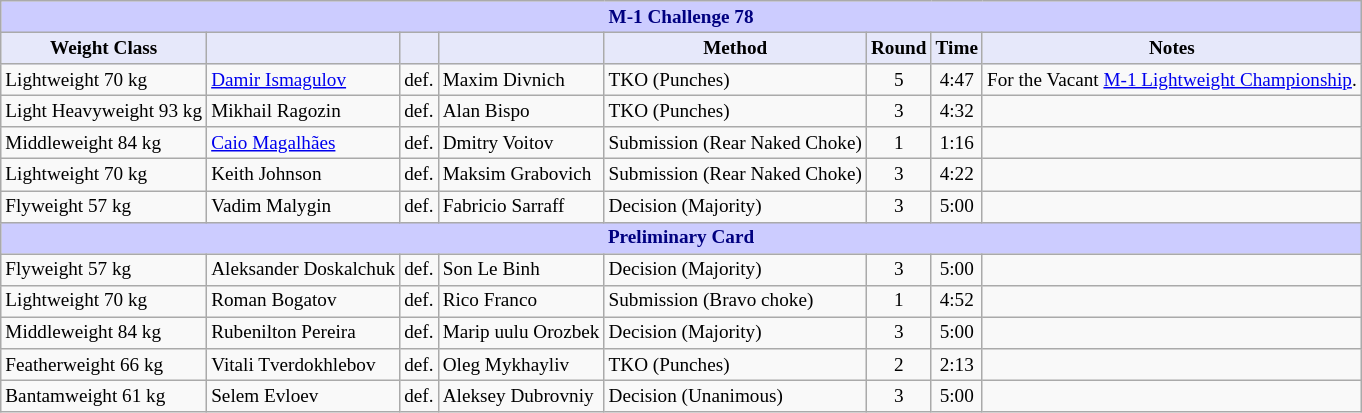<table class="wikitable" style="font-size: 80%;">
<tr>
<th colspan="8" style="background-color: #ccf; color: #000080; text-align: center;"><strong>M-1 Challenge 78</strong></th>
</tr>
<tr>
<th colspan="1" style="background-color: #E6E8FA; color: #000000; text-align: center;">Weight Class</th>
<th colspan="1" style="background-color: #E6E8FA; color: #000000; text-align: center;"></th>
<th colspan="1" style="background-color: #E6E8FA; color: #000000; text-align: center;"></th>
<th colspan="1" style="background-color: #E6E8FA; color: #000000; text-align: center;"></th>
<th colspan="1" style="background-color: #E6E8FA; color: #000000; text-align: center;">Method</th>
<th colspan="1" style="background-color: #E6E8FA; color: #000000; text-align: center;">Round</th>
<th colspan="1" style="background-color: #E6E8FA; color: #000000; text-align: center;">Time</th>
<th colspan="1" style="background-color: #E6E8FA; color: #000000; text-align: center;">Notes</th>
</tr>
<tr>
<td>Lightweight 70 kg</td>
<td> <a href='#'>Damir Ismagulov</a></td>
<td>def.</td>
<td> Maxim Divnich</td>
<td>TKO (Punches)</td>
<td align=center>5</td>
<td align=center>4:47</td>
<td>For the Vacant <a href='#'>M-1 Lightweight Championship</a>.</td>
</tr>
<tr>
<td>Light Heavyweight 93 kg</td>
<td> Mikhail Ragozin</td>
<td>def.</td>
<td> Alan Bispo</td>
<td>TKO (Punches)</td>
<td align=center>3</td>
<td align=center>4:32</td>
<td></td>
</tr>
<tr>
<td>Middleweight 84 kg</td>
<td> <a href='#'>Caio Magalhães</a></td>
<td>def.</td>
<td> Dmitry Voitov</td>
<td>Submission (Rear Naked Choke)</td>
<td align=center>1</td>
<td align=center>1:16</td>
<td></td>
</tr>
<tr>
<td>Lightweight 70 kg</td>
<td> Keith Johnson</td>
<td>def.</td>
<td> Maksim Grabovich</td>
<td>Submission (Rear Naked Choke)</td>
<td align=center>3</td>
<td align=center>4:22</td>
<td></td>
</tr>
<tr>
<td>Flyweight 57 kg</td>
<td> Vadim Malygin</td>
<td>def.</td>
<td> Fabricio Sarraff</td>
<td>Decision (Majority)</td>
<td align=center>3</td>
<td align=center>5:00</td>
<td></td>
</tr>
<tr>
<th colspan="8" style="background-color: #ccf; color: #000080; text-align: center;"><strong>Preliminary Card</strong></th>
</tr>
<tr>
<td>Flyweight 57 kg</td>
<td> Aleksander Doskalchuk</td>
<td>def.</td>
<td> Son Le Binh</td>
<td>Decision (Majority)</td>
<td align=center>3</td>
<td align=center>5:00</td>
<td></td>
</tr>
<tr>
<td>Lightweight 70 kg</td>
<td> Roman Bogatov</td>
<td>def.</td>
<td> Rico Franco</td>
<td>Submission (Bravo choke)</td>
<td align=center>1</td>
<td align=center>4:52</td>
<td></td>
</tr>
<tr>
<td>Middleweight 84 kg</td>
<td> Rubenilton Pereira</td>
<td>def.</td>
<td> Marip uulu Orozbek</td>
<td>Decision (Majority)</td>
<td align=center>3</td>
<td align=center>5:00</td>
<td></td>
</tr>
<tr>
<td>Featherweight 66 kg</td>
<td> Vitali Tverdokhlebov</td>
<td>def.</td>
<td> Oleg Mykhayliv</td>
<td>TKO (Punches)</td>
<td align=center>2</td>
<td align=center>2:13</td>
<td></td>
</tr>
<tr>
<td>Bantamweight 61 kg</td>
<td> Selem Evloev</td>
<td>def.</td>
<td> Aleksey Dubrovniy</td>
<td>Decision (Unanimous)</td>
<td align=center>3</td>
<td align=center>5:00</td>
<td></td>
</tr>
</table>
